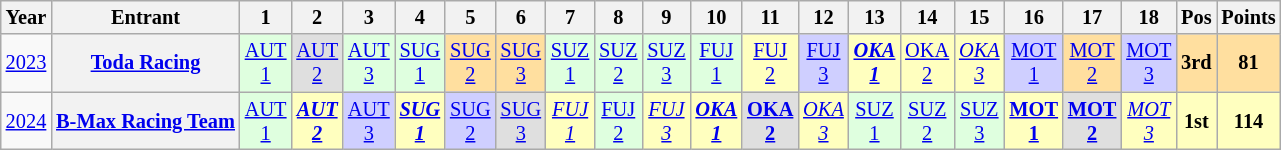<table class="wikitable" style="text-align:center; font-size:85%">
<tr>
<th>Year</th>
<th>Entrant</th>
<th>1</th>
<th>2</th>
<th>3</th>
<th>4</th>
<th>5</th>
<th>6</th>
<th>7</th>
<th>8</th>
<th>9</th>
<th>10</th>
<th>11</th>
<th>12</th>
<th>13</th>
<th>14</th>
<th>15</th>
<th>16</th>
<th>17</th>
<th>18</th>
<th>Pos</th>
<th>Points</th>
</tr>
<tr>
<td><a href='#'>2023</a></td>
<th nowrap><a href='#'>Toda Racing</a></th>
<td style="background:#dfffdf;"><a href='#'>AUT<br>1</a><br></td>
<td style="background:#dfdfdf;"><a href='#'>AUT<br>2</a><br></td>
<td style="background:#dfffdf;"><a href='#'>AUT<br>3</a><br></td>
<td style="background:#dfffdf;"><a href='#'>SUG<br>1</a><br></td>
<td style="background:#ffdf9f;"><a href='#'>SUG<br>2</a><br></td>
<td style="background:#ffdf9f;"><a href='#'>SUG<br>3</a><br></td>
<td style="background:#dfffdf;"><a href='#'>SUZ<br>1</a><br></td>
<td style="background:#dfffdf;"><a href='#'>SUZ<br>2</a><br></td>
<td style="background:#dfffdf;"><a href='#'>SUZ<br>3</a><br></td>
<td style="background:#dfffdf;"><a href='#'>FUJ<br>1</a><br></td>
<td style="background:#ffffbf;"><a href='#'>FUJ<br>2</a><br></td>
<td style="background:#cfcfff;"><a href='#'>FUJ<br>3</a><br></td>
<td style="background:#ffffbf;"><a href='#'><strong><em>OKA<br>1</em></strong></a><br></td>
<td style="background:#ffffbf;"><a href='#'>OKA<br>2</a><br></td>
<td style="background:#ffffbf;"><a href='#'><em>OKA<br>3</em></a><br></td>
<td style="background:#cfcfff;"><a href='#'>MOT<br>1</a><br></td>
<td style="background:#ffdf9f;"><a href='#'>MOT<br>2</a><br></td>
<td style="background:#cfcfff;"><a href='#'>MOT<br>3</a><br></td>
<th style="background:#ffdf9f;">3rd</th>
<th style="background:#ffdf9f;">81</th>
</tr>
<tr>
<td><a href='#'>2024</a></td>
<th nowrap><a href='#'>B-Max Racing Team</a></th>
<td style="background:#DFFFDF;"><a href='#'>AUT<br>1</a><br></td>
<td style="background:#FFFFBF;"><strong><em><a href='#'>AUT<br>2</a></em></strong><br></td>
<td style="background:#CFCFFF;"><a href='#'>AUT<br>3</a><br></td>
<td style="background:#FFFFBF;"><strong><em><a href='#'>SUG<br>1</a></em></strong><br></td>
<td style="background:#CFCFFF;"><a href='#'>SUG<br>2</a><br></td>
<td style="background:#DFDFDF;"><a href='#'>SUG<br>3</a><br></td>
<td style="background:#FFFFBF;"><em><a href='#'>FUJ<br>1</a></em><br></td>
<td style="background:#DFFFDF;"><a href='#'>FUJ<br>2</a><br></td>
<td style="background:#FFFFBF;"><em><a href='#'>FUJ<br>3</a></em><br></td>
<td style="background:#FFFFBF;"><strong><em><a href='#'>OKA<br>1</a></em></strong><br></td>
<td style="background:#DFDFDF;"><strong><a href='#'>OKA<br>2</a></strong><br></td>
<td style="background:#FFFFBF;"><em><a href='#'>OKA<br>3</a></em><br></td>
<td style="background:#DFFFDF;"><a href='#'>SUZ<br>1</a><br></td>
<td style="background:#DFFFDF;"><a href='#'>SUZ<br>2</a><br></td>
<td style="background:#DFFFDF;"><a href='#'>SUZ<br>3</a><br></td>
<td style="background:#FFFFBF;"><strong><a href='#'>MOT<br>1</a></strong><br></td>
<td style="background:#DFDFDF;"><strong><a href='#'>MOT<br>2</a></strong><br></td>
<td style="background:#FFFFBF;"><em><a href='#'>MOT<br>3</a></em><br></td>
<th style="background:#FFFFBF;">1st</th>
<th style="background:#FFFFBF;">114</th>
</tr>
</table>
